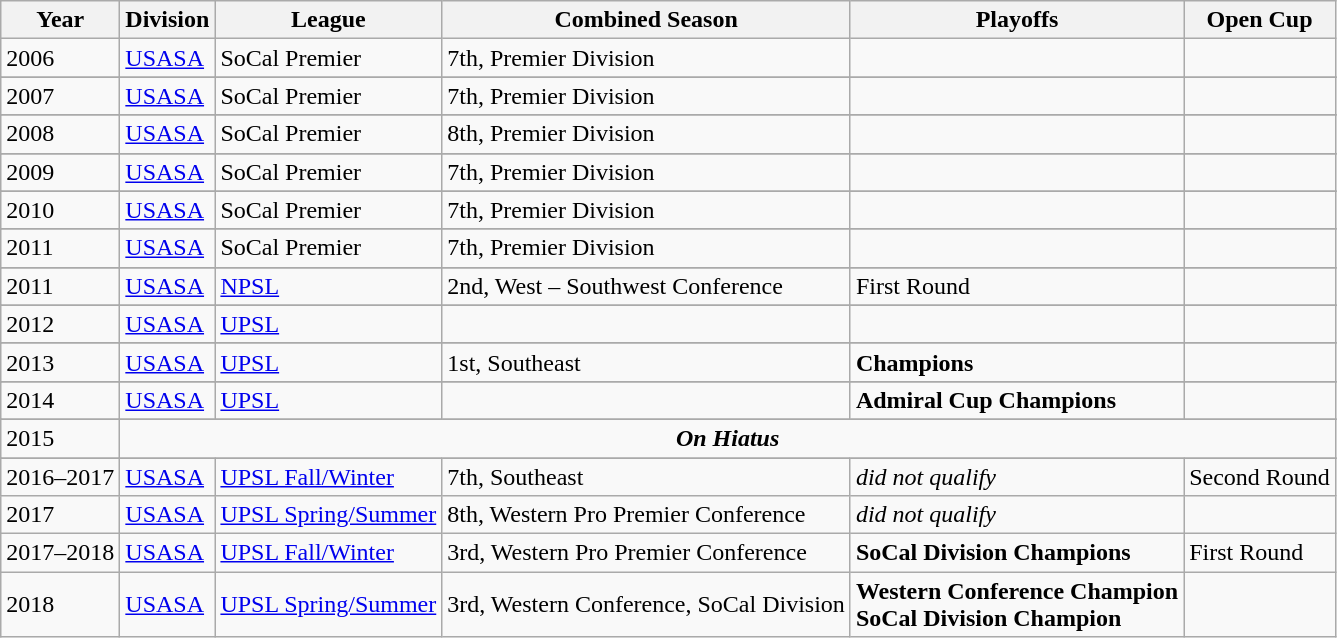<table class="wikitable">
<tr>
<th>Year</th>
<th>Division</th>
<th>League</th>
<th>Combined Season</th>
<th>Playoffs</th>
<th>Open Cup</th>
</tr>
<tr>
<td>2006</td>
<td><a href='#'>USASA</a></td>
<td>SoCal Premier</td>
<td>7th, Premier Division</td>
<td></td>
<td></td>
</tr>
<tr>
</tr>
<tr>
<td>2007</td>
<td><a href='#'>USASA</a></td>
<td>SoCal Premier</td>
<td>7th, Premier Division</td>
<td></td>
<td></td>
</tr>
<tr>
</tr>
<tr>
<td>2008</td>
<td><a href='#'>USASA</a></td>
<td>SoCal Premier</td>
<td>8th, Premier Division</td>
<td></td>
<td></td>
</tr>
<tr>
</tr>
<tr>
<td>2009</td>
<td><a href='#'>USASA</a></td>
<td>SoCal Premier</td>
<td>7th, Premier Division</td>
<td></td>
<td></td>
</tr>
<tr>
</tr>
<tr>
<td>2010</td>
<td><a href='#'>USASA</a></td>
<td>SoCal Premier</td>
<td>7th, Premier Division</td>
<td></td>
<td></td>
</tr>
<tr>
</tr>
<tr>
<td>2011</td>
<td><a href='#'>USASA</a></td>
<td>SoCal Premier</td>
<td>7th, Premier Division</td>
<td></td>
<td></td>
</tr>
<tr>
</tr>
<tr>
<td>2011</td>
<td><a href='#'>USASA</a></td>
<td><a href='#'>NPSL</a></td>
<td>2nd, West – Southwest Conference</td>
<td>First Round</td>
<td></td>
</tr>
<tr>
</tr>
<tr>
<td>2012</td>
<td><a href='#'>USASA</a></td>
<td><a href='#'>UPSL</a></td>
<td></td>
<td></td>
<td></td>
</tr>
<tr>
</tr>
<tr>
<td>2013</td>
<td><a href='#'>USASA</a></td>
<td><a href='#'>UPSL</a></td>
<td>1st, Southeast</td>
<td><strong>Champions</strong></td>
<td></td>
</tr>
<tr>
</tr>
<tr>
<td>2014</td>
<td><a href='#'>USASA</a></td>
<td><a href='#'>UPSL</a></td>
<td></td>
<td><strong>Admiral Cup Champions</strong></td>
<td></td>
</tr>
<tr>
</tr>
<tr>
<td>2015</td>
<td rowspan=1 colspan=6 align=center><strong><em>On Hiatus</em></strong></td>
</tr>
<tr>
</tr>
<tr>
<td>2016–2017</td>
<td><a href='#'>USASA</a></td>
<td><a href='#'>UPSL Fall/Winter</a></td>
<td>7th, Southeast</td>
<td><em>did not qualify</em></td>
<td>Second Round</td>
</tr>
<tr>
<td>2017</td>
<td><a href='#'>USASA</a></td>
<td><a href='#'>UPSL Spring/Summer</a></td>
<td>8th, Western Pro Premier Conference</td>
<td><em>did not qualify</em></td>
<td></td>
</tr>
<tr>
<td>2017–2018</td>
<td><a href='#'>USASA</a></td>
<td><a href='#'>UPSL Fall/Winter</a></td>
<td>3rd, Western Pro Premier Conference</td>
<td><strong>SoCal Division Champions</strong></td>
<td>First Round</td>
</tr>
<tr>
<td>2018</td>
<td><a href='#'>USASA</a></td>
<td><a href='#'>UPSL Spring/Summer</a></td>
<td>3rd, Western Conference, SoCal Division</td>
<td><strong>Western Conference Champion</strong><br><strong>SoCal Division Champion</strong></td>
<td></td>
</tr>
</table>
